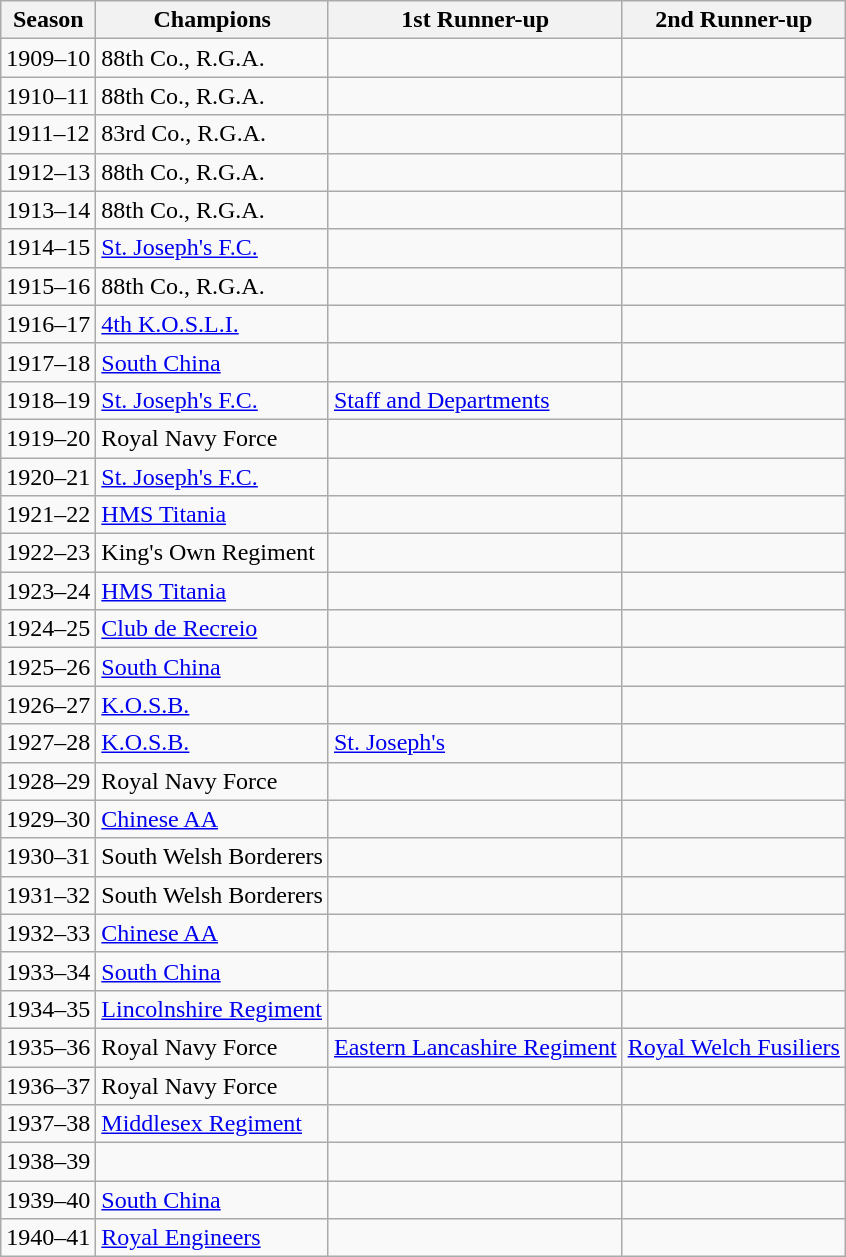<table class="wikitable">
<tr>
<th>Season</th>
<th>Champions</th>
<th>1st Runner-up</th>
<th>2nd Runner-up</th>
</tr>
<tr>
<td>1909–10</td>
<td>88th Co., R.G.A.</td>
<td></td>
<td></td>
</tr>
<tr>
<td>1910–11</td>
<td>88th Co., R.G.A.</td>
<td></td>
<td></td>
</tr>
<tr>
<td>1911–12</td>
<td>83rd Co., R.G.A.</td>
<td></td>
<td></td>
</tr>
<tr>
<td>1912–13</td>
<td>88th Co., R.G.A.</td>
<td></td>
<td></td>
</tr>
<tr>
<td>1913–14</td>
<td>88th Co., R.G.A.</td>
<td></td>
<td></td>
</tr>
<tr>
<td>1914–15</td>
<td><a href='#'>St. Joseph's F.C.</a></td>
<td></td>
<td></td>
</tr>
<tr>
<td>1915–16</td>
<td>88th Co., R.G.A.</td>
<td></td>
<td></td>
</tr>
<tr>
<td>1916–17</td>
<td><a href='#'>4th K.O.S.L.I.</a></td>
<td></td>
<td></td>
</tr>
<tr>
<td>1917–18</td>
<td><a href='#'>South China</a></td>
<td></td>
<td></td>
</tr>
<tr>
<td>1918–19</td>
<td><a href='#'>St. Joseph's F.C.</a></td>
<td><a href='#'>Staff and Departments</a></td>
<td></td>
</tr>
<tr>
<td>1919–20</td>
<td>Royal Navy Force</td>
<td></td>
<td></td>
</tr>
<tr>
<td>1920–21</td>
<td><a href='#'>St. Joseph's F.C.</a></td>
<td></td>
<td></td>
</tr>
<tr>
<td>1921–22</td>
<td><a href='#'>HMS Titania</a></td>
<td></td>
<td></td>
</tr>
<tr>
<td>1922–23</td>
<td>King's Own Regiment</td>
<td></td>
<td></td>
</tr>
<tr>
<td>1923–24</td>
<td><a href='#'>HMS Titania</a></td>
<td></td>
<td></td>
</tr>
<tr>
<td>1924–25</td>
<td><a href='#'>Club de Recreio</a></td>
<td></td>
<td></td>
</tr>
<tr>
<td>1925–26</td>
<td><a href='#'>South China</a></td>
<td></td>
<td></td>
</tr>
<tr>
<td>1926–27</td>
<td><a href='#'>K.O.S.B.</a></td>
<td></td>
<td></td>
</tr>
<tr>
<td>1927–28</td>
<td><a href='#'>K.O.S.B.</a></td>
<td><a href='#'>St. Joseph's</a></td>
<td></td>
</tr>
<tr>
<td>1928–29</td>
<td>Royal Navy Force</td>
<td></td>
<td></td>
</tr>
<tr>
<td>1929–30</td>
<td><a href='#'>Chinese AA</a></td>
<td></td>
<td></td>
</tr>
<tr>
<td>1930–31</td>
<td>South Welsh Borderers</td>
<td></td>
<td></td>
</tr>
<tr>
<td>1931–32</td>
<td>South Welsh Borderers</td>
<td></td>
<td></td>
</tr>
<tr>
<td>1932–33</td>
<td><a href='#'>Chinese AA</a></td>
<td></td>
<td></td>
</tr>
<tr>
<td>1933–34</td>
<td><a href='#'>South China</a></td>
<td></td>
<td></td>
</tr>
<tr>
<td>1934–35</td>
<td><a href='#'>Lincolnshire Regiment</a></td>
<td></td>
<td></td>
</tr>
<tr>
<td>1935–36</td>
<td>Royal Navy Force</td>
<td><a href='#'>Eastern Lancashire Regiment</a></td>
<td><a href='#'>Royal Welch Fusiliers</a></td>
</tr>
<tr>
<td>1936–37</td>
<td>Royal Navy Force</td>
<td></td>
<td></td>
</tr>
<tr>
<td>1937–38</td>
<td><a href='#'>Middlesex Regiment</a></td>
<td></td>
<td></td>
</tr>
<tr>
<td>1938–39</td>
<td></td>
<td></td>
<td></td>
</tr>
<tr>
<td>1939–40</td>
<td><a href='#'>South China</a></td>
<td></td>
<td></td>
</tr>
<tr>
<td>1940–41</td>
<td><a href='#'>Royal Engineers</a></td>
<td></td>
</tr>
</table>
